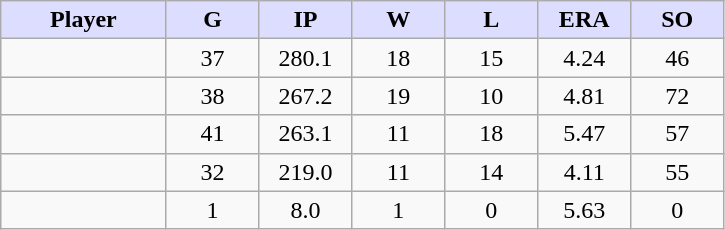<table class="wikitable sortable">
<tr>
<th style="background:#ddf; width:16%;">Player</th>
<th style="background:#ddf; width:9%;">G</th>
<th style="background:#ddf; width:9%;">IP</th>
<th style="background:#ddf; width:9%;">W</th>
<th style="background:#ddf; width:9%;">L</th>
<th style="background:#ddf; width:9%;">ERA</th>
<th style="background:#ddf; width:9%;">SO</th>
</tr>
<tr style="text-align:center;">
<td></td>
<td>37</td>
<td>280.1</td>
<td>18</td>
<td>15</td>
<td>4.24</td>
<td>46</td>
</tr>
<tr style="text-align:center;">
<td></td>
<td>38</td>
<td>267.2</td>
<td>19</td>
<td>10</td>
<td>4.81</td>
<td>72</td>
</tr>
<tr style="text-align:center;">
<td></td>
<td>41</td>
<td>263.1</td>
<td>11</td>
<td>18</td>
<td>5.47</td>
<td>57</td>
</tr>
<tr style="text-align:center;">
<td></td>
<td>32</td>
<td>219.0</td>
<td>11</td>
<td>14</td>
<td>4.11</td>
<td>55</td>
</tr>
<tr style="text-align:center;">
<td></td>
<td>1</td>
<td>8.0</td>
<td>1</td>
<td>0</td>
<td>5.63</td>
<td>0</td>
</tr>
</table>
